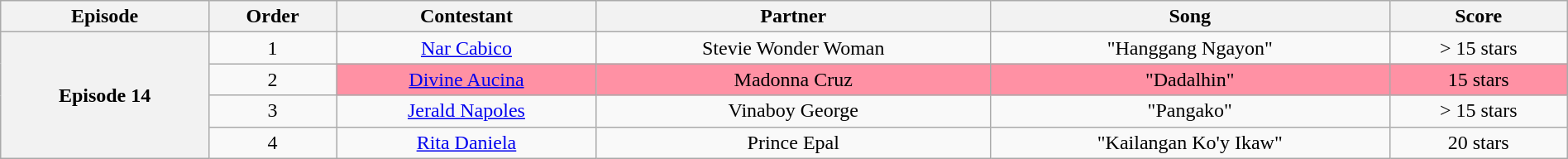<table class="wikitable" style="text-align:center; width:100%;">
<tr>
<th>Episode</th>
<th>Order</th>
<th>Contestant</th>
<th>Partner</th>
<th>Song</th>
<th>Score</th>
</tr>
<tr>
<th rowspan=4>Episode 14<br></th>
<td>1</td>
<td><a href='#'>Nar Cabico</a></td>
<td>Stevie Wonder Woman</td>
<td>"Hanggang Ngayon"</td>
<td>> 15 stars</td>
</tr>
<tr>
<td>2</td>
<td style="background:#FF91A4;"><a href='#'>Divine Aucina</a></td>
<td style="background:#FF91A4;">Madonna Cruz</td>
<td style="background:#FF91A4;">"Dadalhin"</td>
<td style="background:#FF91A4;">15 stars</td>
</tr>
<tr>
<td>3</td>
<td><a href='#'>Jerald Napoles</a></td>
<td>Vinaboy George</td>
<td>"Pangako"</td>
<td>> 15 stars</td>
</tr>
<tr>
<td>4</td>
<td><a href='#'>Rita Daniela</a></td>
<td>Prince Epal</td>
<td>"Kailangan Ko'y Ikaw"</td>
<td>20 stars</td>
</tr>
</table>
